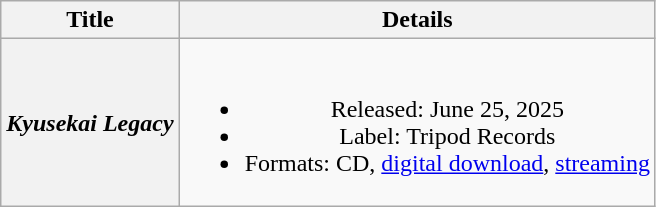<table class="wikitable plainrowheaders" style="text-align:center">
<tr>
<th scope="col">Title</th>
<th scope="col">Details</th>
</tr>
<tr>
<th scope="row"><em>Kyusekai Legacy</em></th>
<td><br><ul><li>Released: June 25, 2025</li><li>Label: Tripod Records</li><li>Formats: CD, <a href='#'>digital download</a>, <a href='#'>streaming</a></li></ul></td>
</tr>
</table>
